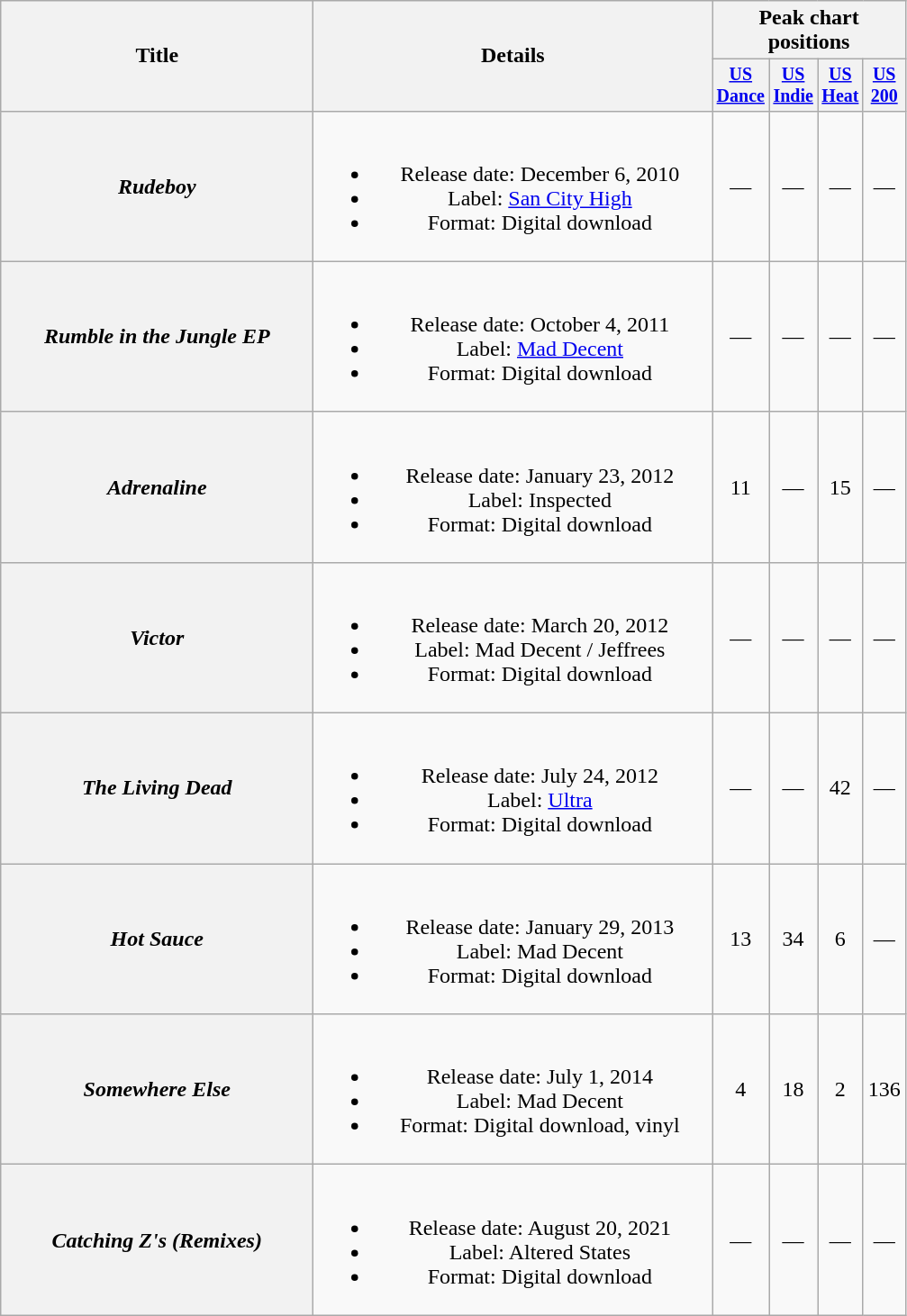<table class="wikitable plainrowheaders" style="text-align:center;">
<tr>
<th scope="col" rowspan="2" style="width:14em;">Title</th>
<th scope="col" rowspan="2" style="width:18em;">Details</th>
<th scope="col" colspan="4">Peak chart positions</th>
</tr>
<tr style="font-size:smaller;">
<th scope="col" style="width:25px;"><a href='#'>US Dance</a><br></th>
<th scope="col" style="width:25px;"><a href='#'>US Indie</a><br></th>
<th scope="col" style="width:25px;"><a href='#'>US Heat</a><br></th>
<th scope="col" style="width:25px;"><a href='#'>US 200</a><br></th>
</tr>
<tr>
<th scope="row"><em>Rudeboy</em></th>
<td><br><ul><li>Release date: December 6, 2010</li><li>Label: <a href='#'>San City High</a></li><li>Format: Digital download</li></ul></td>
<td>—</td>
<td>—</td>
<td>—</td>
<td>—</td>
</tr>
<tr>
<th scope="row"><em>Rumble in the Jungle EP</em></th>
<td><br><ul><li>Release date: October 4, 2011</li><li>Label: <a href='#'>Mad Decent</a></li><li>Format: Digital download</li></ul></td>
<td>—</td>
<td>—</td>
<td>—</td>
<td>—</td>
</tr>
<tr>
<th scope="row"><em>Adrenaline</em></th>
<td><br><ul><li>Release date: January 23, 2012</li><li>Label: Inspected</li><li>Format: Digital download</li></ul></td>
<td>11</td>
<td>—</td>
<td>15</td>
<td>—</td>
</tr>
<tr>
<th scope="row"><em>Victor</em><br></th>
<td><br><ul><li>Release date: March 20, 2012</li><li>Label: Mad Decent / Jeffrees</li><li>Format: Digital download</li></ul></td>
<td>—</td>
<td>—</td>
<td>—</td>
<td>—</td>
</tr>
<tr>
<th scope="row"><em>The Living Dead</em><br></th>
<td><br><ul><li>Release date: July 24, 2012</li><li>Label: <a href='#'>Ultra</a></li><li>Format: Digital download</li></ul></td>
<td>—</td>
<td>—</td>
<td>42</td>
<td>—</td>
</tr>
<tr>
<th scope="row"><em>Hot Sauce</em></th>
<td><br><ul><li>Release date: January 29, 2013</li><li>Label: Mad Decent</li><li>Format: Digital download</li></ul></td>
<td>13</td>
<td>34</td>
<td>6</td>
<td>—</td>
</tr>
<tr>
<th scope="row"><em>Somewhere Else</em></th>
<td><br><ul><li>Release date: July 1, 2014</li><li>Label: Mad Decent</li><li>Format: Digital download, vinyl</li></ul></td>
<td>4</td>
<td>18</td>
<td>2</td>
<td>136</td>
</tr>
<tr>
<th scope="row"><em>Catching Z's (Remixes)</em></th>
<td><br><ul><li>Release date: August 20, 2021</li><li>Label: Altered States</li><li>Format: Digital download</li></ul></td>
<td>—</td>
<td>—</td>
<td>—</td>
<td>—</td>
</tr>
</table>
